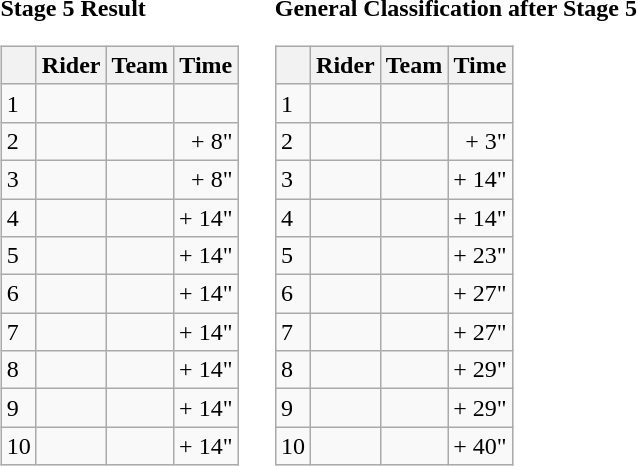<table>
<tr>
<td><strong>Stage 5 Result</strong><br><table class="wikitable">
<tr>
<th></th>
<th>Rider</th>
<th>Team</th>
<th>Time</th>
</tr>
<tr>
<td>1</td>
<td></td>
<td></td>
<td align="right"></td>
</tr>
<tr>
<td>2</td>
<td></td>
<td></td>
<td align="right">+ 8"</td>
</tr>
<tr>
<td>3</td>
<td></td>
<td></td>
<td align="right">+ 8"</td>
</tr>
<tr>
<td>4</td>
<td></td>
<td></td>
<td align="right">+ 14"</td>
</tr>
<tr>
<td>5</td>
<td></td>
<td></td>
<td align="right">+ 14"</td>
</tr>
<tr>
<td>6</td>
<td></td>
<td></td>
<td align="right">+ 14"</td>
</tr>
<tr>
<td>7</td>
<td> </td>
<td></td>
<td align="right">+ 14"</td>
</tr>
<tr>
<td>8</td>
<td></td>
<td></td>
<td align="right">+ 14"</td>
</tr>
<tr>
<td>9</td>
<td></td>
<td></td>
<td align="right">+ 14"</td>
</tr>
<tr>
<td>10</td>
<td></td>
<td></td>
<td align="right">+ 14"</td>
</tr>
</table>
</td>
<td></td>
<td><strong>General Classification after Stage 5</strong><br><table class="wikitable">
<tr>
<th></th>
<th>Rider</th>
<th>Team</th>
<th>Time</th>
</tr>
<tr>
<td>1</td>
<td> </td>
<td></td>
<td align="right"></td>
</tr>
<tr>
<td>2</td>
<td></td>
<td></td>
<td align="right">+ 3"</td>
</tr>
<tr>
<td>3</td>
<td></td>
<td></td>
<td align="right">+ 14"</td>
</tr>
<tr>
<td>4</td>
<td></td>
<td></td>
<td align="right">+ 14"</td>
</tr>
<tr>
<td>5</td>
<td></td>
<td></td>
<td align="right">+ 23"</td>
</tr>
<tr>
<td>6</td>
<td></td>
<td></td>
<td align="right">+ 27"</td>
</tr>
<tr>
<td>7</td>
<td></td>
<td></td>
<td align="right">+ 27"</td>
</tr>
<tr>
<td>8</td>
<td></td>
<td></td>
<td align="right">+ 29"</td>
</tr>
<tr>
<td>9</td>
<td></td>
<td></td>
<td align="right">+ 29"</td>
</tr>
<tr>
<td>10</td>
<td></td>
<td></td>
<td align="right">+ 40"</td>
</tr>
</table>
</td>
</tr>
</table>
